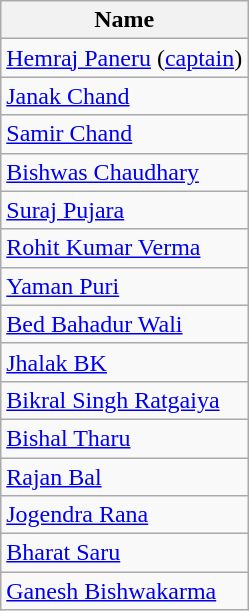<table class="wikitable sortable" style="text-align: left">
<tr>
<th style="text-align:center;">Name</th>
</tr>
<tr>
<td><a href='#'>Hemraj Paneru</a> (<a href='#'>captain</a>)</td>
</tr>
<tr>
<td><a href='#'>Janak Chand</a></td>
</tr>
<tr>
<td><a href='#'>Samir Chand</a></td>
</tr>
<tr>
<td><a href='#'>Bishwas Chaudhary</a></td>
</tr>
<tr>
<td><a href='#'>Suraj Pujara</a></td>
</tr>
<tr>
<td><a href='#'>Rohit Kumar Verma</a></td>
</tr>
<tr>
<td><a href='#'>Yaman Puri</a></td>
</tr>
<tr>
<td><a href='#'>Bed Bahadur Wali</a></td>
</tr>
<tr>
<td><a href='#'>Jhalak BK</a></td>
</tr>
<tr>
<td><a href='#'>Bikral Singh Ratgaiya</a></td>
</tr>
<tr>
<td><a href='#'>Bishal Tharu</a></td>
</tr>
<tr>
<td><a href='#'>Rajan Bal</a></td>
</tr>
<tr>
<td><a href='#'>Jogendra Rana</a></td>
</tr>
<tr>
<td><a href='#'>Bharat Saru</a></td>
</tr>
<tr>
<td><a href='#'>Ganesh Bishwakarma</a></td>
</tr>
</table>
